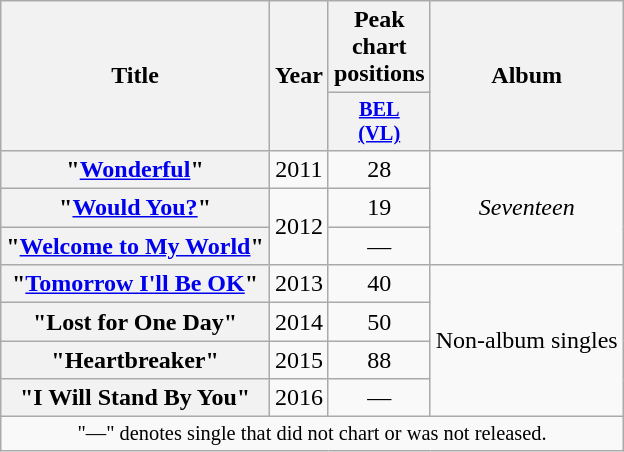<table class="wikitable plainrowheaders" style="text-align:center;">
<tr>
<th scope="col" rowspan="2">Title</th>
<th scope="col" rowspan="2">Year</th>
<th scope="col" colspan="1">Peak chart positions</th>
<th scope="col" rowspan="2">Album</th>
</tr>
<tr>
<th scope="col" style="width:3em;font-size:85%;"><a href='#'>BEL<br>(VL)</a><br></th>
</tr>
<tr>
<th scope="row">"<a href='#'>Wonderful</a>"</th>
<td>2011</td>
<td>28</td>
<td rowspan="3"><em>Seventeen</em></td>
</tr>
<tr>
<th scope="row">"<a href='#'>Would You?</a>"</th>
<td rowspan="2">2012</td>
<td>19</td>
</tr>
<tr>
<th scope="row">"<a href='#'>Welcome to My World</a>"</th>
<td>—</td>
</tr>
<tr>
<th scope="row">"<a href='#'>Tomorrow I'll Be OK</a>"</th>
<td>2013</td>
<td>40</td>
<td rowspan="4">Non-album singles</td>
</tr>
<tr>
<th scope="row">"Lost for One Day"</th>
<td>2014</td>
<td>50</td>
</tr>
<tr>
<th scope="row">"Heartbreaker"</th>
<td>2015</td>
<td>88</td>
</tr>
<tr>
<th scope="row">"I Will Stand By You"</th>
<td>2016</td>
<td>—</td>
</tr>
<tr>
<td colspan="4" style="font-size:85%">"—" denotes single that did not chart or was not released.</td>
</tr>
</table>
